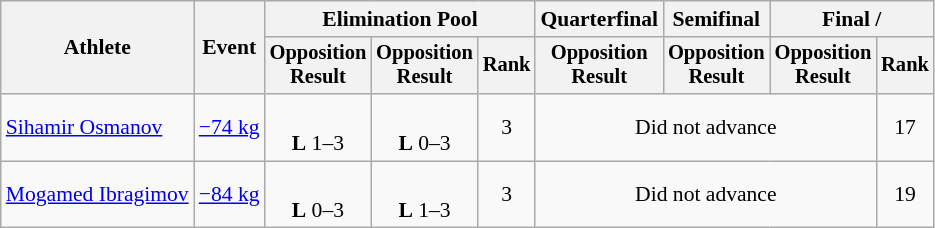<table class="wikitable" style="font-size:90%">
<tr>
<th rowspan="2">Athlete</th>
<th rowspan="2">Event</th>
<th colspan=3>Elimination Pool</th>
<th>Quarterfinal</th>
<th>Semifinal</th>
<th colspan=2>Final / </th>
</tr>
<tr style="font-size: 95%">
<th>Opposition<br>Result</th>
<th>Opposition<br>Result</th>
<th>Rank</th>
<th>Opposition<br>Result</th>
<th>Opposition<br>Result</th>
<th>Opposition<br>Result</th>
<th>Rank</th>
</tr>
<tr align=center>
<td align=left><a href='#'>Sihamir Osmanov</a></td>
<td align=left><a href='#'>−74 kg</a></td>
<td><br><strong>L</strong> 1–3 <sup></sup></td>
<td><br><strong>L</strong> 0–3 <sup></sup></td>
<td>3</td>
<td colspan=3>Did not advance</td>
<td>17</td>
</tr>
<tr align=center>
<td align=left><a href='#'>Mogamed Ibragimov</a></td>
<td align=left><a href='#'>−84 kg</a></td>
<td><br><strong>L</strong> 0–3 <sup></sup></td>
<td><br><strong>L</strong> 1–3 <sup></sup></td>
<td>3</td>
<td colspan=3>Did not advance</td>
<td>19</td>
</tr>
</table>
